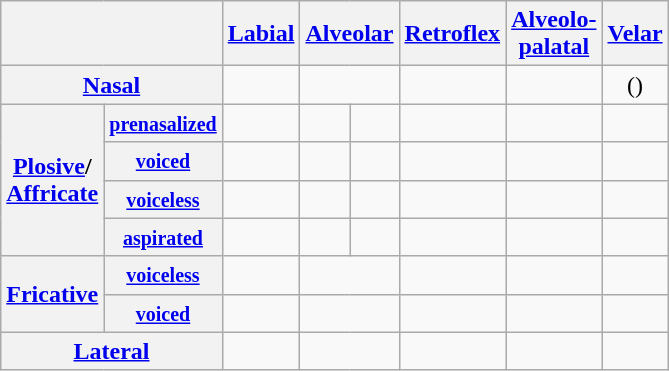<table class="wikitable" style="text-align:center">
<tr>
<th colspan="2"></th>
<th><a href='#'>Labial</a></th>
<th colspan="2"><a href='#'>Alveolar</a></th>
<th><a href='#'>Retroflex</a></th>
<th><a href='#'>Alveolo-<br>palatal</a></th>
<th><a href='#'>Velar</a></th>
</tr>
<tr>
<th colspan="2"><a href='#'>Nasal</a></th>
<td></td>
<td colspan="2"></td>
<td></td>
<td></td>
<td>()</td>
</tr>
<tr>
<th rowspan="4"><a href='#'>Plosive</a>/<br><a href='#'>Affricate</a></th>
<th><a href='#'><small>prenasalized</small></a></th>
<td></td>
<td></td>
<td></td>
<td></td>
<td></td>
<td></td>
</tr>
<tr>
<th><a href='#'><small>voiced</small></a></th>
<td></td>
<td></td>
<td></td>
<td></td>
<td></td>
<td></td>
</tr>
<tr>
<th><a href='#'><small>voiceless</small></a></th>
<td></td>
<td></td>
<td></td>
<td></td>
<td></td>
<td></td>
</tr>
<tr>
<th><a href='#'><small>aspirated</small></a></th>
<td></td>
<td></td>
<td></td>
<td></td>
<td></td>
<td></td>
</tr>
<tr>
<th rowspan="2"><a href='#'>Fricative</a></th>
<th><a href='#'><small>voiceless</small></a></th>
<td></td>
<td colspan="2"></td>
<td></td>
<td></td>
<td></td>
</tr>
<tr>
<th><a href='#'><small>voiced</small></a></th>
<td></td>
<td colspan="2"></td>
<td></td>
<td></td>
<td></td>
</tr>
<tr>
<th colspan="2"><a href='#'>Lateral</a></th>
<td></td>
<td colspan="2"></td>
<td></td>
<td></td>
<td></td>
</tr>
</table>
